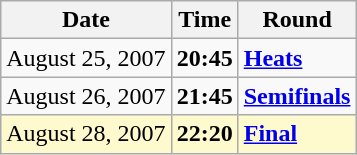<table class="wikitable">
<tr>
<th>Date</th>
<th>Time</th>
<th>Round</th>
</tr>
<tr>
<td>August 25, 2007</td>
<td><strong>20:45</strong></td>
<td><strong><a href='#'>Heats</a></strong></td>
</tr>
<tr>
<td>August 26, 2007</td>
<td><strong>21:45</strong></td>
<td><strong><a href='#'>Semifinals</a></strong></td>
</tr>
<tr style=background:lemonchiffon>
<td>August 28, 2007</td>
<td><strong>22:20</strong></td>
<td><strong><a href='#'>Final</a></strong></td>
</tr>
</table>
